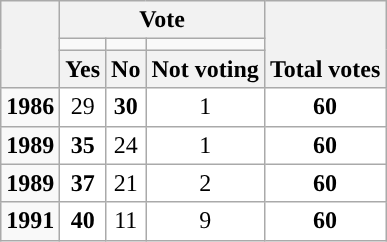<table class=wikitable style="text-align:center">
<tr style="vertical-align:bottom;">
<th rowspan=3></th>
<th colspan=3>Vote</th>
<th rowspan=3>Total votes</th>
</tr>
<tr style="height:5px">
<td style="background-color:"></td>
<td style="background-color:"></td>
<td style="background-color:"></td>
</tr>
<tr style="vertical-align:bottom;">
<th>Yes</th>
<th>No</th>
<th>Not voting</th>
</tr>
<tr>
<td><strong>1986</strong></td>
<td style="background:#fff;">29</td>
<td style="background:#fff;"><strong>30</strong></td>
<td style="background:#fff;">1</td>
<td style="background:#fff;"><strong>60</strong></td>
</tr>
<tr>
<td><strong>1989</strong></td>
<td style="background:#fff;"><strong>35</strong></td>
<td style="background:#fff;">24</td>
<td style="background:#fff;">1</td>
<td style="background:#fff;"><strong>60</strong></td>
</tr>
<tr>
<td><strong>1989</strong></td>
<td style="background:#fff;"><strong>37</strong></td>
<td style="background:#fff;">21</td>
<td style="background:#fff;">2</td>
<td style="background:#fff;"><strong>60</strong></td>
</tr>
<tr>
<td><strong>1991</strong></td>
<td style="background:#fff;"><strong>40</strong></td>
<td style="background:#fff;">11</td>
<td style="background:#fff;">9</td>
<td style="background:#fff;"><strong>60</strong></td>
</tr>
</table>
